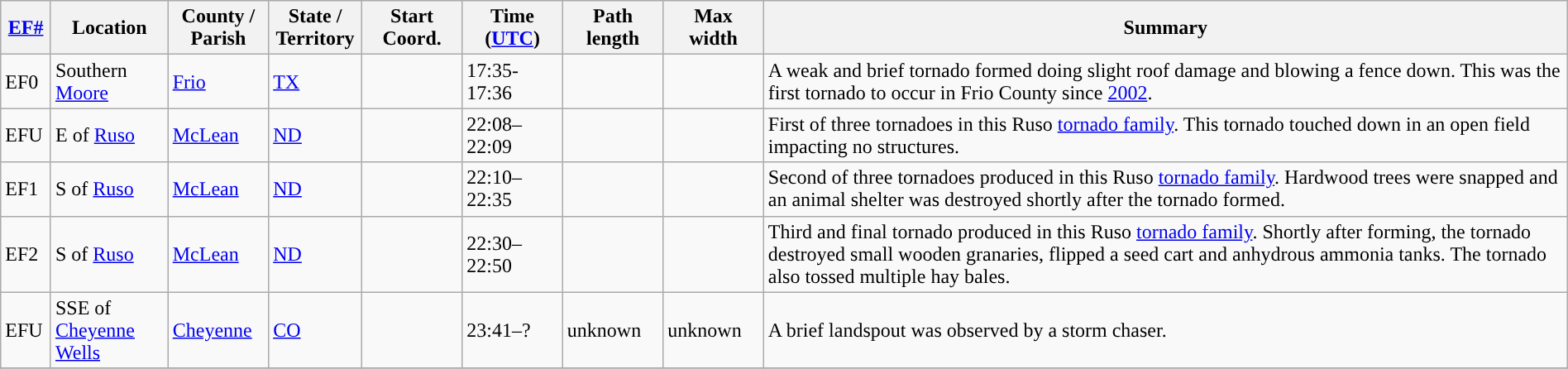<table class="wikitable sortable" style="width:100%;">
<tr>
<th scope="col"  style="width:3%; text-align:center;"><a href='#'>EF#</a></th>
<th scope="col"  style="width:7%; text-align:center;" class="unsortable">Location</th>
<th scope="col"  style="width:6%; text-align:center;" class="unsortable">County / Parish</th>
<th scope="col"  style="width:5%; text-align:center;">State / Territory</th>
<th scope="col"  style="width:6%; text-align:center;">Start Coord.</th>
<th scope="col"  style="width:6%; text-align:center;">Time (<a href='#'>UTC</a>)</th>
<th scope="col"  style="width:6%; text-align:center;">Path length</th>
<th scope="col"  style="width:6%; text-align:center;">Max width</th>
<th scope="col" class="unsortable" style="width:48%; text-align:center;">Summary</th>
</tr>
<tr>
<td>EF0</td>
<td>Southern <a href='#'>Moore</a></td>
<td><a href='#'>Frio</a></td>
<td><a href='#'>TX</a></td>
<td></td>
<td>17:35-17:36</td>
<td></td>
<td></td>
<td>A weak and brief tornado formed doing slight roof damage and blowing a fence down. This was the first tornado to occur in Frio County since <a href='#'>2002</a>.</td>
</tr>
<tr>
<td>EFU</td>
<td>E of <a href='#'>Ruso</a></td>
<td><a href='#'>McLean</a></td>
<td><a href='#'>ND</a></td>
<td></td>
<td>22:08–22:09</td>
<td></td>
<td></td>
<td>First of three tornadoes in this Ruso <a href='#'>tornado family</a>. This tornado touched down in an open field impacting no structures.</td>
</tr>
<tr>
<td>EF1</td>
<td>S of <a href='#'>Ruso</a></td>
<td><a href='#'>McLean</a></td>
<td><a href='#'>ND</a></td>
<td></td>
<td>22:10–22:35</td>
<td></td>
<td></td>
<td>Second of three tornadoes produced in this Ruso <a href='#'>tornado family</a>. Hardwood trees were snapped and an animal shelter was destroyed shortly after the tornado formed.</td>
</tr>
<tr>
<td>EF2</td>
<td>S of <a href='#'>Ruso</a></td>
<td><a href='#'>McLean</a></td>
<td><a href='#'>ND</a></td>
<td></td>
<td>22:30–22:50</td>
<td></td>
<td></td>
<td>Third and final tornado produced in this Ruso <a href='#'>tornado family</a>. Shortly after forming, the tornado destroyed small wooden granaries, flipped a seed cart and anhydrous ammonia tanks. The tornado also tossed multiple hay bales.</td>
</tr>
<tr>
<td>EFU</td>
<td>SSE of <a href='#'>Cheyenne Wells</a></td>
<td><a href='#'>Cheyenne</a></td>
<td><a href='#'>CO</a></td>
<td></td>
<td>23:41–?</td>
<td>unknown</td>
<td>unknown</td>
<td>A brief landspout was observed by a storm chaser.</td>
</tr>
<tr>
</tr>
</table>
